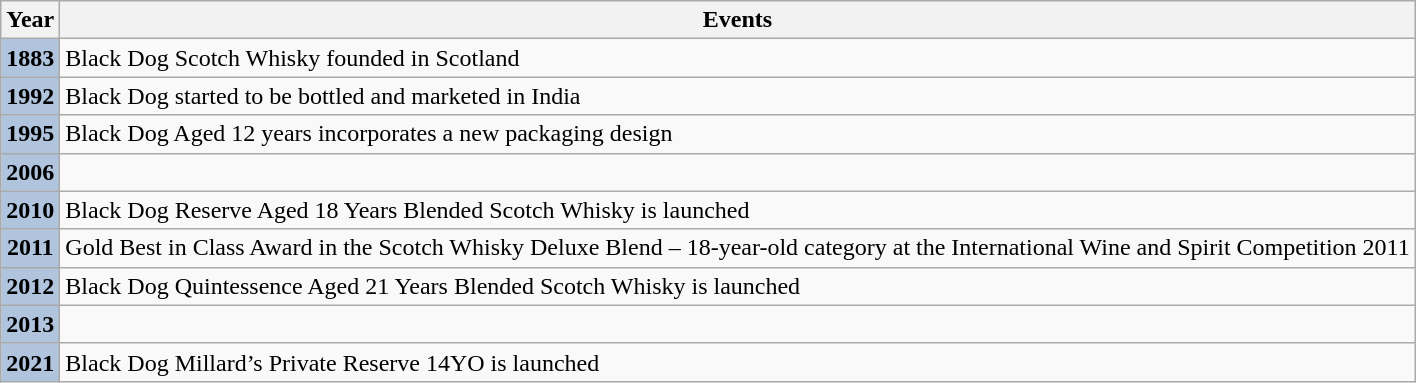<table class="wikitable">
<tr>
<th>Year</th>
<th>Events</th>
</tr>
<tr>
<th style="background:#b0c4de;">1883</th>
<td>Black Dog Scotch Whisky founded in Scotland</td>
</tr>
<tr>
<th style="background:#b0c4de;">1992</th>
<td>Black Dog started to be bottled and marketed in India</td>
</tr>
<tr>
<th style="background:#b0c4de;">1995</th>
<td>Black Dog Aged 12 years incorporates a new packaging design</td>
</tr>
<tr>
<th style="background:#b0c4de;">2006</th>
<td></td>
</tr>
<tr>
<th style="background:#b0c4de;">2010</th>
<td>Black Dog Reserve Aged 18 Years Blended Scotch Whisky is launched</td>
</tr>
<tr>
<th style="background:#b0c4de;">2011</th>
<td>Gold Best in Class Award in the Scotch Whisky Deluxe Blend – 18-year-old category at the International Wine and Spirit Competition 2011</td>
</tr>
<tr>
<th style="background:#b0c4de;">2012</th>
<td>Black Dog Quintessence Aged 21 Years Blended Scotch Whisky is launched</td>
</tr>
<tr>
<th style="background:#b0c4de;">2013</th>
<td></td>
</tr>
<tr>
<th style="background:#b0c4de;">2021</th>
<td>Black Dog Millard’s Private Reserve 14YO is launched</td>
</tr>
</table>
